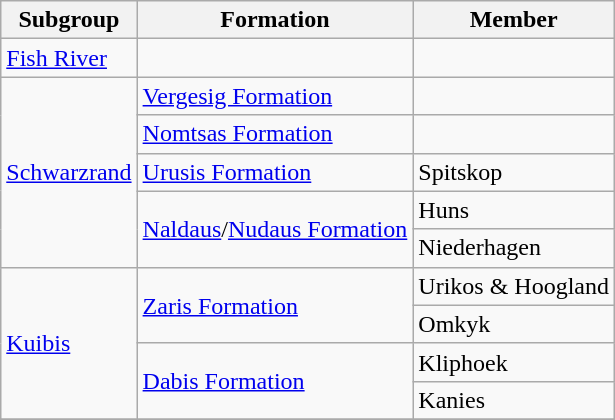<table class="wikitable sortable">
<tr>
<th>Subgroup</th>
<th>Formation</th>
<th>Member</th>
</tr>
<tr>
<td><a href='#'>Fish River</a></td>
<td></td>
<td></td>
</tr>
<tr>
<td rowspan=5><a href='#'>Schwarzrand</a></td>
<td><a href='#'>Vergesig Formation</a></td>
<td></td>
</tr>
<tr>
<td><a href='#'>Nomtsas Formation</a></td>
<td></td>
</tr>
<tr>
<td><a href='#'>Urusis Formation</a></td>
<td>Spitskop</td>
</tr>
<tr>
<td rowspan=2><a href='#'>Naldaus</a>/<a href='#'>Nudaus Formation</a></td>
<td>Huns</td>
</tr>
<tr>
<td>Niederhagen</td>
</tr>
<tr>
<td rowspan=4><a href='#'>Kuibis</a></td>
<td rowspan=2><a href='#'>Zaris Formation</a></td>
<td>Urikos & Hoogland</td>
</tr>
<tr>
<td>Omkyk</td>
</tr>
<tr>
<td rowspan=2><a href='#'>Dabis Formation</a></td>
<td>Kliphoek</td>
</tr>
<tr>
<td>Kanies</td>
</tr>
<tr>
</tr>
</table>
